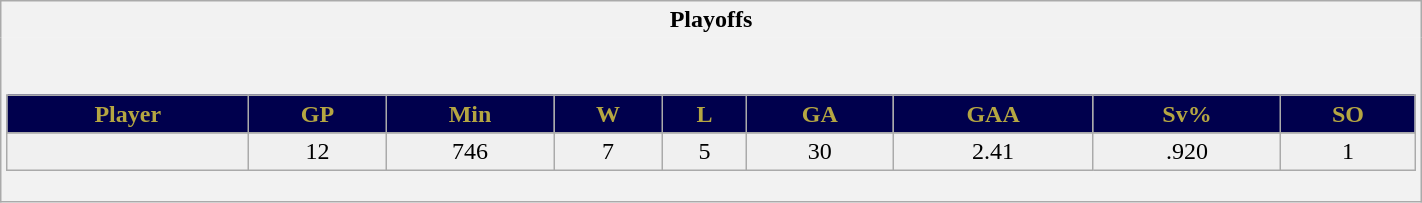<table class="wikitable" style="border: 1px solid #aaa;" width="75%">
<tr>
<th style="border: 0;">Playoffs</th>
</tr>
<tr>
<td style="background: #f2f2f2; border: 0; text-align: center;"><br><table class="wikitable sortable" width="100%">
<tr align="center"  bgcolor="#dddddd">
<th style="background:#00004D;color:#B5A642;">Player</th>
<th style="background:#00004D;color:#B5A642;">GP</th>
<th style="background:#00004D;color:#B5A642;">Min</th>
<th style="background:#00004D;color:#B5A642;">W</th>
<th style="background:#00004D;color:#B5A642;">L</th>
<th style="background:#00004D;color:#B5A642;">GA</th>
<th style="background:#00004D;color:#B5A642;">GAA</th>
<th style="background:#00004D;color:#B5A642;">Sv%</th>
<th style="background:#00004D;color:#B5A642;">SO</th>
</tr>
<tr align=center>
</tr>
<tr bgcolor="#f0f0f0">
<td></td>
<td>12</td>
<td>746</td>
<td>7</td>
<td>5</td>
<td>30</td>
<td>2.41</td>
<td>.920</td>
<td>1</td>
</tr>
</table>
</td>
</tr>
</table>
